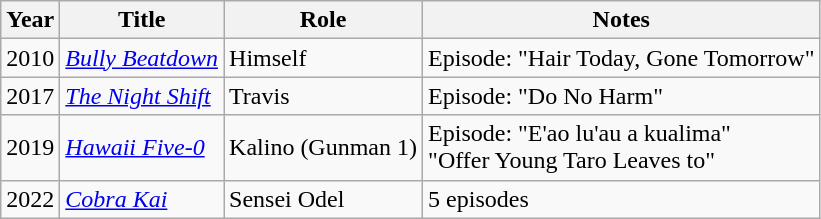<table class="wikitable sortable" summary="List of Television appearances and roles">
<tr>
<th>Year</th>
<th>Title</th>
<th>Role</th>
<th class="unsortable">Notes</th>
</tr>
<tr>
<td>2010</td>
<td><em><a href='#'>Bully Beatdown</a></em></td>
<td>Himself</td>
<td>Episode: "Hair Today, Gone Tomorrow"</td>
</tr>
<tr>
<td>2017</td>
<td><a href='#'><em>The Night Shift</em></a></td>
<td>Travis</td>
<td>Episode: "Do No Harm"</td>
</tr>
<tr>
<td>2019</td>
<td><em><a href='#'>Hawaii Five-0</a></em></td>
<td>Kalino (Gunman 1)</td>
<td>Episode: 	"E'ao lu'au a kualima"<br>"Offer Young Taro Leaves to"</td>
</tr>
<tr>
<td>2022</td>
<td><em><a href='#'>Cobra Kai</a></em></td>
<td>Sensei Odel</td>
<td>5 episodes</td>
</tr>
</table>
